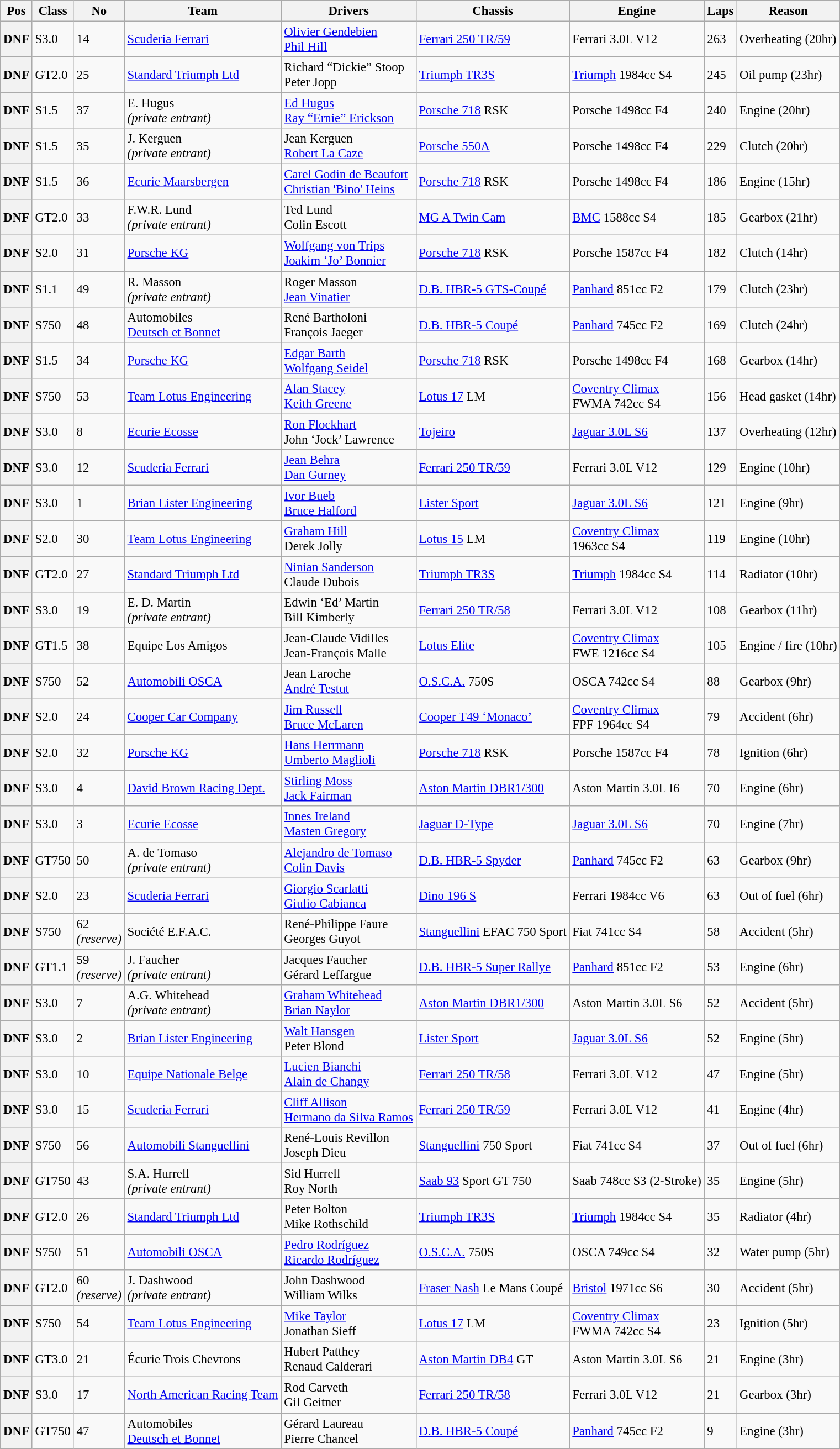<table class="wikitable" style="font-size: 95%;">
<tr>
<th>Pos</th>
<th>Class</th>
<th>No</th>
<th>Team</th>
<th>Drivers</th>
<th>Chassis</th>
<th>Engine</th>
<th>Laps</th>
<th>Reason</th>
</tr>
<tr>
<th>DNF</th>
<td>S3.0</td>
<td>14</td>
<td> <a href='#'>Scuderia Ferrari</a></td>
<td> <a href='#'>Olivier Gendebien</a> <br> <a href='#'>Phil Hill</a></td>
<td><a href='#'>Ferrari 250 TR/59</a></td>
<td>Ferrari 3.0L V12</td>
<td>263</td>
<td>Overheating (20hr)</td>
</tr>
<tr>
<th>DNF</th>
<td>GT2.0</td>
<td>25</td>
<td> <a href='#'>Standard Triumph Ltd</a></td>
<td> Richard “Dickie” Stoop<br> Peter Jopp</td>
<td><a href='#'>Triumph TR3S</a></td>
<td><a href='#'>Triumph</a> 1984cc S4</td>
<td>245</td>
<td>Oil pump (23hr)</td>
</tr>
<tr>
<th>DNF</th>
<td>S1.5</td>
<td>37</td>
<td> E. Hugus<br><em>(private entrant)</em></td>
<td> <a href='#'>Ed Hugus</a><br> <a href='#'>Ray “Ernie” Erickson</a></td>
<td><a href='#'>Porsche 718</a> RSK</td>
<td>Porsche 1498cc F4</td>
<td>240</td>
<td>Engine (20hr)</td>
</tr>
<tr>
<th>DNF</th>
<td>S1.5</td>
<td>35</td>
<td> J. Kerguen<br><em>(private entrant)</em></td>
<td> Jean Kerguen<br> <a href='#'>Robert La Caze</a></td>
<td><a href='#'>Porsche 550A</a></td>
<td>Porsche 1498cc F4</td>
<td>229</td>
<td>Clutch (20hr)</td>
</tr>
<tr>
<th>DNF</th>
<td>S1.5</td>
<td>36</td>
<td> <a href='#'>Ecurie Maarsbergen</a></td>
<td> <a href='#'>Carel Godin de Beaufort</a><br> <a href='#'>Christian 'Bino' Heins</a></td>
<td><a href='#'>Porsche 718</a> RSK</td>
<td>Porsche 1498cc F4</td>
<td>186</td>
<td>Engine (15hr)</td>
</tr>
<tr>
<th>DNF</th>
<td>GT2.0</td>
<td>33</td>
<td> F.W.R. Lund<br><em>(private entrant)</em></td>
<td> Ted Lund<br> Colin Escott</td>
<td><a href='#'>MG A Twin Cam</a></td>
<td><a href='#'>BMC</a> 1588cc S4</td>
<td>185</td>
<td>Gearbox (21hr)</td>
</tr>
<tr>
<th>DNF</th>
<td>S2.0</td>
<td>31</td>
<td> <a href='#'>Porsche KG</a></td>
<td> <a href='#'>Wolfgang von Trips</a><br> <a href='#'>Joakim ‘Jo’ Bonnier</a></td>
<td><a href='#'>Porsche 718</a> RSK</td>
<td>Porsche 1587cc F4</td>
<td>182</td>
<td>Clutch (14hr)</td>
</tr>
<tr>
<th>DNF</th>
<td>S1.1</td>
<td>49</td>
<td> R. Masson<br><em>(private entrant)</em></td>
<td> Roger Masson<br> <a href='#'>Jean Vinatier</a></td>
<td><a href='#'>D.B. HBR-5 GTS-Coupé</a></td>
<td><a href='#'>Panhard</a> 851cc F2</td>
<td>179</td>
<td>Clutch (23hr)</td>
</tr>
<tr>
<th>DNF</th>
<td>S750</td>
<td>48</td>
<td> Automobiles<br><a href='#'>Deutsch et Bonnet</a></td>
<td> René Bartholoni<br> François Jaeger</td>
<td><a href='#'>D.B. HBR-5 Coupé</a></td>
<td><a href='#'>Panhard</a> 745cc F2</td>
<td>169</td>
<td>Clutch (24hr)</td>
</tr>
<tr>
<th>DNF</th>
<td>S1.5</td>
<td>34</td>
<td> <a href='#'>Porsche KG</a></td>
<td> <a href='#'>Edgar Barth</a><br> <a href='#'>Wolfgang Seidel</a></td>
<td><a href='#'>Porsche 718</a> RSK</td>
<td>Porsche 1498cc F4</td>
<td>168</td>
<td>Gearbox (14hr)</td>
</tr>
<tr>
<th>DNF</th>
<td>S750</td>
<td>53</td>
<td> <a href='#'>Team Lotus Engineering</a></td>
<td> <a href='#'>Alan Stacey</a><br> <a href='#'>Keith Greene</a></td>
<td><a href='#'>Lotus 17</a> LM</td>
<td><a href='#'>Coventry Climax</a><br>FWMA 742cc S4</td>
<td>156</td>
<td>Head gasket (14hr)</td>
</tr>
<tr>
<th>DNF</th>
<td>S3.0</td>
<td>8</td>
<td> <a href='#'>Ecurie Ecosse</a></td>
<td> <a href='#'>Ron Flockhart</a><br> John ‘Jock’ Lawrence</td>
<td><a href='#'>Tojeiro</a></td>
<td><a href='#'>Jaguar 3.0L S6</a></td>
<td>137</td>
<td>Overheating (12hr)</td>
</tr>
<tr>
<th>DNF</th>
<td>S3.0</td>
<td>12</td>
<td> <a href='#'>Scuderia Ferrari</a></td>
<td> <a href='#'>Jean Behra</a><br> <a href='#'>Dan Gurney</a></td>
<td><a href='#'>Ferrari 250 TR/59</a></td>
<td>Ferrari 3.0L V12</td>
<td>129</td>
<td>Engine (10hr)</td>
</tr>
<tr>
<th>DNF</th>
<td>S3.0</td>
<td>1</td>
<td> <a href='#'>Brian Lister Engineering</a></td>
<td> <a href='#'>Ivor Bueb</a><br> <a href='#'>Bruce Halford</a></td>
<td><a href='#'>Lister Sport</a></td>
<td><a href='#'>Jaguar 3.0L S6</a></td>
<td>121</td>
<td>Engine (9hr)</td>
</tr>
<tr>
<th>DNF</th>
<td>S2.0</td>
<td>30</td>
<td> <a href='#'>Team Lotus Engineering</a></td>
<td> <a href='#'>Graham Hill</a><br> Derek Jolly</td>
<td><a href='#'>Lotus 15</a> LM</td>
<td><a href='#'>Coventry Climax</a><br>1963cc S4</td>
<td>119</td>
<td>Engine (10hr)</td>
</tr>
<tr>
<th>DNF</th>
<td>GT2.0</td>
<td>27</td>
<td> <a href='#'>Standard Triumph Ltd</a></td>
<td> <a href='#'>Ninian Sanderson</a><br> Claude Dubois</td>
<td><a href='#'>Triumph TR3S</a></td>
<td><a href='#'>Triumph</a> 1984cc S4</td>
<td>114</td>
<td>Radiator (10hr)</td>
</tr>
<tr>
<th>DNF</th>
<td>S3.0</td>
<td>19</td>
<td> E. D. Martin<br><em>(private entrant)</em></td>
<td> Edwin ‘Ed’ Martin<br> Bill Kimberly</td>
<td><a href='#'>Ferrari 250 TR/58</a></td>
<td>Ferrari 3.0L V12</td>
<td>108</td>
<td>Gearbox (11hr)</td>
</tr>
<tr>
<th>DNF</th>
<td>GT1.5</td>
<td>38</td>
<td> Equipe Los Amigos</td>
<td> Jean-Claude Vidilles<br> Jean-François Malle</td>
<td><a href='#'>Lotus Elite</a></td>
<td><a href='#'>Coventry Climax</a><br>FWE 1216cc S4</td>
<td>105</td>
<td>Engine / fire (10hr)</td>
</tr>
<tr>
<th>DNF</th>
<td>S750</td>
<td>52</td>
<td> <a href='#'>Automobili OSCA</a></td>
<td> Jean Laroche<br> <a href='#'>André Testut</a></td>
<td><a href='#'>O.S.C.A.</a> 750S</td>
<td>OSCA 742cc S4</td>
<td>88</td>
<td>Gearbox (9hr)</td>
</tr>
<tr>
<th>DNF</th>
<td>S2.0</td>
<td>24</td>
<td> <a href='#'>Cooper Car Company</a></td>
<td> <a href='#'>Jim Russell</a><br> <a href='#'>Bruce McLaren</a></td>
<td><a href='#'>Cooper T49 ‘Monaco’</a></td>
<td><a href='#'>Coventry Climax</a><br>FPF 1964cc S4</td>
<td>79</td>
<td>Accident (6hr)</td>
</tr>
<tr>
<th>DNF</th>
<td>S2.0</td>
<td>32</td>
<td> <a href='#'>Porsche KG</a></td>
<td> <a href='#'>Hans Herrmann</a><br> <a href='#'>Umberto Maglioli</a></td>
<td><a href='#'>Porsche 718</a> RSK</td>
<td>Porsche 1587cc F4</td>
<td>78</td>
<td>Ignition (6hr)</td>
</tr>
<tr>
<th>DNF</th>
<td>S3.0</td>
<td>4</td>
<td> <a href='#'>David Brown Racing Dept.</a></td>
<td> <a href='#'>Stirling Moss</a><br> <a href='#'>Jack Fairman</a></td>
<td><a href='#'>Aston Martin DBR1/300</a></td>
<td>Aston Martin 3.0L I6</td>
<td>70</td>
<td>Engine (6hr)</td>
</tr>
<tr>
<th>DNF</th>
<td>S3.0</td>
<td>3</td>
<td> <a href='#'>Ecurie Ecosse</a></td>
<td> <a href='#'>Innes Ireland</a><br> <a href='#'>Masten Gregory</a></td>
<td><a href='#'>Jaguar D-Type</a></td>
<td><a href='#'>Jaguar 3.0L S6</a></td>
<td>70</td>
<td>Engine (7hr)</td>
</tr>
<tr>
<th>DNF</th>
<td>GT750</td>
<td>50</td>
<td> A. de Tomaso<br><em>(private entrant)</em></td>
<td> <a href='#'>Alejandro de Tomaso</a><br> <a href='#'>Colin Davis</a></td>
<td><a href='#'>D.B. HBR-5 Spyder</a></td>
<td><a href='#'>Panhard</a> 745cc F2</td>
<td>63</td>
<td>Gearbox (9hr)</td>
</tr>
<tr>
<th>DNF</th>
<td>S2.0</td>
<td>23</td>
<td> <a href='#'>Scuderia Ferrari</a></td>
<td> <a href='#'>Giorgio Scarlatti</a><br> <a href='#'>Giulio Cabianca</a></td>
<td><a href='#'>Dino 196 S</a></td>
<td>Ferrari 1984cc V6</td>
<td>63</td>
<td>Out of fuel (6hr)</td>
</tr>
<tr>
<th>DNF</th>
<td>S750</td>
<td>62<br><em>(reserve)</em></td>
<td> Société E.F.A.C.</td>
<td> René-Philippe Faure<br> Georges Guyot</td>
<td><a href='#'>Stanguellini</a> EFAC 750 Sport</td>
<td>Fiat 741cc S4</td>
<td>58</td>
<td>Accident (5hr)</td>
</tr>
<tr>
<th>DNF</th>
<td>GT1.1</td>
<td>59<br><em>(reserve)</em></td>
<td> J. Faucher<br><em>(private entrant)</em></td>
<td> Jacques Faucher<br> Gérard Leffargue</td>
<td><a href='#'>D.B. HBR-5 Super Rallye</a></td>
<td><a href='#'>Panhard</a> 851cc F2</td>
<td>53</td>
<td>Engine (6hr)</td>
</tr>
<tr>
<th>DNF</th>
<td>S3.0</td>
<td>7</td>
<td> A.G. Whitehead<br><em>(private entrant)</em></td>
<td> <a href='#'>Graham Whitehead</a><br> <a href='#'>Brian Naylor</a></td>
<td><a href='#'>Aston Martin DBR1/300</a></td>
<td>Aston Martin 3.0L S6</td>
<td>52</td>
<td>Accident (5hr)</td>
</tr>
<tr>
<th>DNF</th>
<td>S3.0</td>
<td>2</td>
<td> <a href='#'>Brian Lister Engineering</a></td>
<td> <a href='#'>Walt Hansgen</a><br> Peter Blond</td>
<td><a href='#'>Lister Sport</a></td>
<td><a href='#'>Jaguar 3.0L S6</a></td>
<td>52</td>
<td>Engine (5hr)</td>
</tr>
<tr>
<th>DNF</th>
<td>S3.0</td>
<td>10</td>
<td> <a href='#'>Equipe Nationale Belge</a></td>
<td> <a href='#'>Lucien Bianchi</a><br> <a href='#'>Alain de Changy</a></td>
<td><a href='#'>Ferrari 250 TR/58</a></td>
<td>Ferrari 3.0L V12</td>
<td>47</td>
<td>Engine (5hr)</td>
</tr>
<tr>
<th>DNF</th>
<td>S3.0</td>
<td>15</td>
<td> <a href='#'>Scuderia Ferrari</a></td>
<td> <a href='#'>Cliff Allison</a><br> <a href='#'>Hermano da Silva Ramos</a></td>
<td><a href='#'>Ferrari 250 TR/59</a></td>
<td>Ferrari 3.0L V12</td>
<td>41</td>
<td>Engine (4hr)</td>
</tr>
<tr>
<th>DNF</th>
<td>S750</td>
<td>56</td>
<td> <a href='#'>Automobili Stanguellini</a></td>
<td> René-Louis Revillon<br> Joseph Dieu</td>
<td><a href='#'>Stanguellini</a> 750 Sport</td>
<td>Fiat 741cc S4</td>
<td>37</td>
<td>Out of fuel (6hr)</td>
</tr>
<tr>
<th>DNF</th>
<td>GT750</td>
<td>43</td>
<td> S.A. Hurrell<br><em>(private entrant)</em></td>
<td> Sid Hurrell<br> Roy North</td>
<td><a href='#'>Saab 93</a> Sport GT 750</td>
<td>Saab 748cc S3 (2-Stroke)</td>
<td>35</td>
<td>Engine (5hr)</td>
</tr>
<tr>
<th>DNF</th>
<td>GT2.0</td>
<td>26</td>
<td> <a href='#'>Standard Triumph Ltd</a></td>
<td> Peter Bolton<br> Mike Rothschild</td>
<td><a href='#'>Triumph TR3S</a></td>
<td><a href='#'>Triumph</a> 1984cc S4</td>
<td>35</td>
<td>Radiator (4hr)</td>
</tr>
<tr>
<th>DNF</th>
<td>S750</td>
<td>51</td>
<td> <a href='#'>Automobili OSCA</a></td>
<td> <a href='#'>Pedro Rodríguez</a><br> <a href='#'>Ricardo Rodríguez</a></td>
<td><a href='#'>O.S.C.A.</a> 750S</td>
<td>OSCA 749cc S4</td>
<td>32</td>
<td>Water pump (5hr)</td>
</tr>
<tr>
<th>DNF</th>
<td>GT2.0</td>
<td>60<br><em>(reserve)</em></td>
<td> J. Dashwood<br><em>(private entrant)</em></td>
<td> John Dashwood<br> William Wilks</td>
<td><a href='#'>Fraser Nash</a> Le Mans Coupé</td>
<td><a href='#'>Bristol</a> 1971cc S6</td>
<td>30</td>
<td>Accident (5hr)</td>
</tr>
<tr>
<th>DNF</th>
<td>S750</td>
<td>54</td>
<td> <a href='#'>Team Lotus Engineering</a></td>
<td> <a href='#'>Mike Taylor</a><br> Jonathan Sieff</td>
<td><a href='#'>Lotus 17</a> LM</td>
<td><a href='#'>Coventry Climax</a><br>FWMA 742cc S4</td>
<td>23</td>
<td>Ignition (5hr)</td>
</tr>
<tr>
<th>DNF</th>
<td>GT3.0</td>
<td>21</td>
<td> Écurie Trois Chevrons</td>
<td> Hubert Patthey<br> Renaud Calderari</td>
<td><a href='#'>Aston Martin DB4</a> GT</td>
<td>Aston Martin 3.0L S6</td>
<td>21</td>
<td>Engine (3hr)</td>
</tr>
<tr>
<th>DNF</th>
<td>S3.0</td>
<td>17</td>
<td> <a href='#'>North American Racing Team</a></td>
<td> Rod Carveth<br> Gil Geitner</td>
<td><a href='#'>Ferrari 250 TR/58</a></td>
<td>Ferrari 3.0L V12</td>
<td>21</td>
<td>Gearbox (3hr)</td>
</tr>
<tr>
<th>DNF</th>
<td>GT750</td>
<td>47</td>
<td> Automobiles<br><a href='#'>Deutsch et Bonnet</a></td>
<td> Gérard Laureau<br> Pierre Chancel</td>
<td><a href='#'>D.B. HBR-5 Coupé</a></td>
<td><a href='#'>Panhard</a> 745cc F2</td>
<td>9</td>
<td>Engine (3hr)</td>
</tr>
</table>
